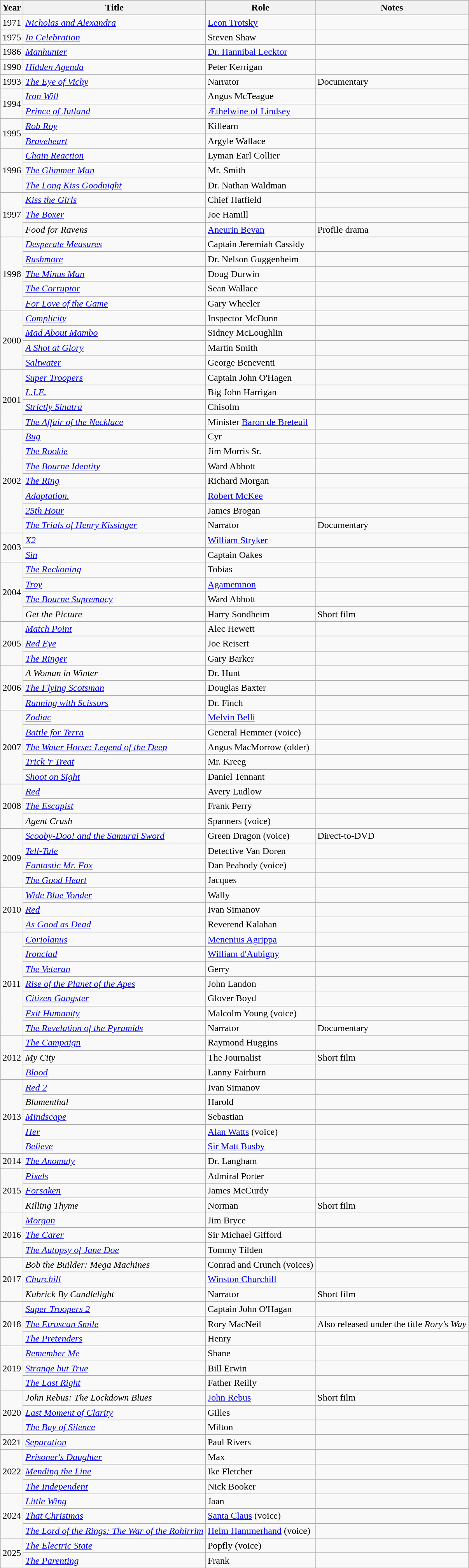<table class="wikitable sortable">
<tr>
<th scope="col">Year</th>
<th scope="col">Title</th>
<th scope="col">Role</th>
<th scope="col" class=unsortable>Notes</th>
</tr>
<tr>
<td>1971</td>
<td><em><a href='#'>Nicholas and Alexandra</a></em></td>
<td><a href='#'>Leon Trotsky</a></td>
<td></td>
</tr>
<tr>
<td>1975</td>
<td><em><a href='#'>In Celebration</a></em></td>
<td>Steven Shaw</td>
<td></td>
</tr>
<tr>
<td>1986</td>
<td><em><a href='#'>Manhunter</a></em></td>
<td><a href='#'>Dr. Hannibal Lecktor</a></td>
<td></td>
</tr>
<tr>
<td>1990</td>
<td><em><a href='#'>Hidden Agenda</a></em></td>
<td>Peter Kerrigan</td>
<td></td>
</tr>
<tr>
<td>1993</td>
<td><em><a href='#'>The Eye of Vichy</a></em></td>
<td>Narrator</td>
<td>Documentary</td>
</tr>
<tr>
<td rowspan="2">1994</td>
<td><em><a href='#'>Iron Will</a></em></td>
<td>Angus McTeague</td>
<td></td>
</tr>
<tr>
<td><em><a href='#'>Prince of Jutland</a></em></td>
<td><a href='#'>Æthelwine of Lindsey</a></td>
<td></td>
</tr>
<tr>
<td rowspan="2">1995</td>
<td><em><a href='#'>Rob Roy</a></em></td>
<td>Killearn</td>
<td></td>
</tr>
<tr>
<td><em><a href='#'>Braveheart</a></em></td>
<td>Argyle Wallace</td>
<td></td>
</tr>
<tr>
<td rowspan="3">1996</td>
<td><em><a href='#'>Chain Reaction</a></em></td>
<td>Lyman Earl Collier</td>
<td></td>
</tr>
<tr>
<td><em><a href='#'>The Glimmer Man</a></em></td>
<td>Mr. Smith</td>
<td></td>
</tr>
<tr>
<td><em><a href='#'>The Long Kiss Goodnight</a></em></td>
<td>Dr. Nathan Waldman</td>
<td></td>
</tr>
<tr>
<td rowspan="3">1997</td>
<td><em><a href='#'>Kiss the Girls</a></em></td>
<td>Chief Hatfield</td>
<td></td>
</tr>
<tr>
<td><em><a href='#'>The Boxer</a></em></td>
<td>Joe Hamill</td>
<td></td>
</tr>
<tr>
<td><em>Food for Ravens</em></td>
<td><a href='#'>Aneurin Bevan</a></td>
<td>Profile drama</td>
</tr>
<tr>
<td rowspan="5">1998</td>
<td><em><a href='#'>Desperate Measures</a></em></td>
<td>Captain Jeremiah Cassidy</td>
<td></td>
</tr>
<tr>
<td><em><a href='#'>Rushmore</a></em></td>
<td>Dr. Nelson Guggenheim</td>
<td></td>
</tr>
<tr>
<td><em><a href='#'>The Minus Man</a></em></td>
<td>Doug Durwin</td>
<td></td>
</tr>
<tr>
<td><em><a href='#'>The Corruptor</a></em></td>
<td>Sean Wallace</td>
<td></td>
</tr>
<tr>
<td><em><a href='#'>For Love of the Game</a></em></td>
<td>Gary Wheeler</td>
<td></td>
</tr>
<tr>
<td rowspan="4">2000</td>
<td><em><a href='#'>Complicity</a></em></td>
<td>Inspector McDunn</td>
<td></td>
</tr>
<tr>
<td><em><a href='#'>Mad About Mambo</a></em></td>
<td>Sidney McLoughlin</td>
<td></td>
</tr>
<tr>
<td><em><a href='#'>A Shot at Glory</a></em></td>
<td>Martin Smith</td>
<td></td>
</tr>
<tr>
<td><em><a href='#'>Saltwater</a></em></td>
<td>George Beneventi</td>
<td></td>
</tr>
<tr>
<td rowspan="4">2001</td>
<td><em><a href='#'>Super Troopers</a></em></td>
<td>Captain John O'Hagen</td>
<td></td>
</tr>
<tr>
<td><em><a href='#'>L.I.E.</a></em></td>
<td>Big John Harrigan</td>
<td></td>
</tr>
<tr>
<td><em><a href='#'>Strictly Sinatra</a></em></td>
<td>Chisolm</td>
<td></td>
</tr>
<tr>
<td><em><a href='#'>The Affair of the Necklace</a></em></td>
<td>Minister <a href='#'>Baron de Breteuil</a></td>
<td></td>
</tr>
<tr>
<td rowspan="7">2002</td>
<td><em><a href='#'>Bug</a></em></td>
<td>Cyr</td>
<td></td>
</tr>
<tr>
<td><em><a href='#'>The Rookie</a></em></td>
<td>Jim Morris Sr.</td>
<td></td>
</tr>
<tr>
<td><em><a href='#'>The Bourne Identity</a></em></td>
<td>Ward Abbott</td>
<td></td>
</tr>
<tr>
<td><em><a href='#'>The Ring</a></em></td>
<td>Richard Morgan</td>
<td></td>
</tr>
<tr>
<td><em><a href='#'>Adaptation.</a></em></td>
<td><a href='#'>Robert McKee</a></td>
<td></td>
</tr>
<tr>
<td><em><a href='#'>25th Hour</a></em></td>
<td>James Brogan</td>
<td></td>
</tr>
<tr>
<td><em><a href='#'>The Trials of Henry Kissinger</a></em></td>
<td>Narrator</td>
<td>Documentary</td>
</tr>
<tr>
<td rowspan="2">2003</td>
<td><em><a href='#'>X2</a></em></td>
<td><a href='#'>William Stryker</a></td>
<td></td>
</tr>
<tr>
<td><em><a href='#'>Sin</a></em></td>
<td>Captain Oakes</td>
<td></td>
</tr>
<tr>
<td rowspan="4">2004</td>
<td><em><a href='#'>The Reckoning</a></em></td>
<td>Tobias</td>
<td></td>
</tr>
<tr>
<td><em><a href='#'>Troy</a></em></td>
<td><a href='#'>Agamemnon</a></td>
<td></td>
</tr>
<tr>
<td><em><a href='#'>The Bourne Supremacy</a></em></td>
<td>Ward Abbott</td>
<td></td>
</tr>
<tr>
<td><em>Get the Picture</em></td>
<td>Harry Sondheim</td>
<td>Short film</td>
</tr>
<tr>
<td rowspan="3">2005</td>
<td><em><a href='#'>Match Point</a></em></td>
<td>Alec Hewett</td>
<td></td>
</tr>
<tr>
<td><em><a href='#'>Red Eye</a></em></td>
<td>Joe Reisert</td>
<td></td>
</tr>
<tr>
<td><em><a href='#'>The Ringer</a></em></td>
<td>Gary Barker</td>
<td></td>
</tr>
<tr>
<td rowspan="3">2006</td>
<td><em>A Woman in Winter</em></td>
<td>Dr. Hunt</td>
<td></td>
</tr>
<tr>
<td><em><a href='#'>The Flying Scotsman</a></em></td>
<td>Douglas Baxter</td>
<td></td>
</tr>
<tr>
<td><em><a href='#'>Running with Scissors</a></em></td>
<td>Dr. Finch</td>
<td></td>
</tr>
<tr>
<td rowspan="5">2007</td>
<td><em><a href='#'>Zodiac</a></em></td>
<td><a href='#'>Melvin Belli</a></td>
<td></td>
</tr>
<tr>
<td><em><a href='#'>Battle for Terra</a></em></td>
<td>General Hemmer (voice)</td>
<td></td>
</tr>
<tr>
<td><em><a href='#'>The Water Horse: Legend of the Deep</a></em></td>
<td>Angus MacMorrow (older)</td>
<td></td>
</tr>
<tr>
<td><em><a href='#'>Trick 'r Treat</a></em></td>
<td>Mr. Kreeg</td>
<td></td>
</tr>
<tr>
<td><em><a href='#'>Shoot on Sight</a></em></td>
<td>Daniel Tennant</td>
<td></td>
</tr>
<tr>
<td rowspan="3">2008</td>
<td><em><a href='#'>Red</a></em></td>
<td>Avery Ludlow</td>
<td></td>
</tr>
<tr>
<td><em><a href='#'>The Escapist</a></em></td>
<td>Frank Perry</td>
<td></td>
</tr>
<tr>
<td><em>Agent Crush</em></td>
<td>Spanners (voice)</td>
<td></td>
</tr>
<tr>
<td rowspan="4">2009</td>
<td><em><a href='#'>Scooby-Doo! and the Samurai Sword</a></em></td>
<td>Green Dragon (voice)</td>
<td>Direct-to-DVD</td>
</tr>
<tr>
<td><em><a href='#'>Tell-Tale</a></em></td>
<td>Detective Van Doren</td>
<td></td>
</tr>
<tr>
<td><em><a href='#'>Fantastic Mr. Fox</a></em></td>
<td>Dan Peabody (voice)</td>
<td></td>
</tr>
<tr>
<td><em><a href='#'>The Good Heart</a></em></td>
<td>Jacques</td>
<td></td>
</tr>
<tr>
<td rowspan="3">2010</td>
<td><em><a href='#'>Wide Blue Yonder</a></em></td>
<td>Wally</td>
<td></td>
</tr>
<tr>
<td><em><a href='#'>Red</a></em></td>
<td>Ivan Simanov</td>
<td></td>
</tr>
<tr>
<td><em><a href='#'>As Good as Dead</a></em></td>
<td>Reverend Kalahan</td>
<td></td>
</tr>
<tr>
<td rowspan="7">2011</td>
<td><em><a href='#'>Coriolanus</a></em></td>
<td><a href='#'>Menenius Agrippa</a></td>
<td></td>
</tr>
<tr>
<td><em><a href='#'>Ironclad</a></em></td>
<td><a href='#'>William d'Aubigny</a></td>
<td></td>
</tr>
<tr>
<td><em><a href='#'>The Veteran</a></em></td>
<td>Gerry</td>
<td></td>
</tr>
<tr>
<td><em><a href='#'>Rise of the Planet of the Apes</a></em></td>
<td>John Landon</td>
<td></td>
</tr>
<tr>
<td><em><a href='#'>Citizen Gangster</a></em></td>
<td>Glover Boyd</td>
<td></td>
</tr>
<tr>
<td><em><a href='#'>Exit Humanity</a></em></td>
<td>Malcolm Young (voice)</td>
<td></td>
</tr>
<tr>
<td><em><a href='#'>The Revelation of the Pyramids</a></em></td>
<td>Narrator</td>
<td>Documentary </td>
</tr>
<tr>
<td rowspan="3">2012</td>
<td><em><a href='#'>The Campaign</a></em></td>
<td>Raymond Huggins</td>
<td></td>
</tr>
<tr>
<td><em>My City</em></td>
<td>The Journalist</td>
<td>Short film</td>
</tr>
<tr>
<td><em><a href='#'>Blood</a></em></td>
<td>Lanny Fairburn</td>
<td></td>
</tr>
<tr>
<td rowspan="5">2013</td>
<td><em><a href='#'>Red 2</a></em></td>
<td>Ivan Simanov</td>
<td></td>
</tr>
<tr>
<td><em>Blumenthal</em></td>
<td>Harold</td>
<td></td>
</tr>
<tr>
<td><em><a href='#'>Mindscape</a></em></td>
<td>Sebastian</td>
<td></td>
</tr>
<tr>
<td><em><a href='#'>Her</a></em></td>
<td><a href='#'>Alan Watts</a> (voice)</td>
<td></td>
</tr>
<tr>
<td><em><a href='#'>Believe</a></em></td>
<td><a href='#'>Sir Matt Busby</a></td>
<td></td>
</tr>
<tr>
<td>2014</td>
<td><em><a href='#'>The Anomaly</a></em></td>
<td>Dr. Langham</td>
<td></td>
</tr>
<tr>
<td rowspan="3">2015</td>
<td><em><a href='#'>Pixels</a></em></td>
<td>Admiral Porter</td>
<td></td>
</tr>
<tr>
<td><em><a href='#'>Forsaken</a></em></td>
<td>James McCurdy</td>
<td></td>
</tr>
<tr>
<td><em>Killing Thyme</em></td>
<td>Norman</td>
<td>Short film</td>
</tr>
<tr>
<td rowspan="3">2016</td>
<td><em><a href='#'>Morgan</a></em></td>
<td>Jim Bryce</td>
<td></td>
</tr>
<tr>
<td><em><a href='#'>The Carer</a></em></td>
<td>Sir Michael Gifford</td>
<td></td>
</tr>
<tr>
<td><em><a href='#'>The Autopsy of Jane Doe</a></em></td>
<td>Tommy Tilden</td>
<td></td>
</tr>
<tr>
<td rowspan="3">2017</td>
<td><em>Bob the Builder: Mega Machines</em></td>
<td>Conrad and Crunch (voices)</td>
<td></td>
</tr>
<tr>
<td><em><a href='#'>Churchill</a></em></td>
<td><a href='#'>Winston Churchill</a></td>
<td></td>
</tr>
<tr>
<td><em>Kubrick By Candlelight</em></td>
<td>Narrator</td>
<td>Short film</td>
</tr>
<tr>
<td rowspan="3">2018</td>
<td><em><a href='#'>Super Troopers 2</a></em></td>
<td>Captain John O'Hagan</td>
<td></td>
</tr>
<tr>
<td><em><a href='#'>The Etruscan Smile</a></em></td>
<td>Rory MacNeil</td>
<td>Also released under the title <em>Rory's Way</em></td>
</tr>
<tr>
<td><em><a href='#'>The Pretenders</a></em></td>
<td>Henry</td>
<td></td>
</tr>
<tr>
<td rowspan="3">2019</td>
<td><em><a href='#'>Remember Me</a></em></td>
<td>Shane</td>
<td></td>
</tr>
<tr>
<td><em><a href='#'>Strange but True</a></em></td>
<td>Bill Erwin</td>
<td></td>
</tr>
<tr>
<td><em><a href='#'>The Last Right</a></em></td>
<td>Father Reilly</td>
<td></td>
</tr>
<tr>
<td rowspan="3">2020</td>
<td><em>John Rebus: The Lockdown Blues</em></td>
<td><a href='#'>John Rebus</a></td>
<td>Short film</td>
</tr>
<tr>
<td><em><a href='#'>Last Moment of Clarity</a></em></td>
<td>Gilles</td>
<td></td>
</tr>
<tr>
<td><em><a href='#'>The Bay of Silence</a></em></td>
<td>Milton</td>
<td></td>
</tr>
<tr>
<td>2021</td>
<td><em><a href='#'>Separation</a></em></td>
<td>Paul Rivers</td>
<td></td>
</tr>
<tr>
<td rowspan="3">2022</td>
<td><em><a href='#'>Prisoner's Daughter</a></em></td>
<td>Max</td>
<td></td>
</tr>
<tr>
<td><em><a href='#'>Mending the Line</a> </em></td>
<td>Ike Fletcher</td>
<td></td>
</tr>
<tr>
<td><em><a href='#'>The Independent</a></em></td>
<td>Nick Booker</td>
<td></td>
</tr>
<tr>
<td rowspan="3">2024</td>
<td><em><a href='#'>Little Wing</a></em></td>
<td>Jaan</td>
<td></td>
</tr>
<tr>
<td><em><a href='#'>That Christmas</a></em></td>
<td><a href='#'>Santa Claus</a> (voice)</td>
<td></td>
</tr>
<tr>
<td><em><a href='#'>The Lord of the Rings: The War of the Rohirrim</a></em></td>
<td><a href='#'>Helm Hammerhand</a> (voice)</td>
<td></td>
</tr>
<tr>
<td rowspan="2">2025</td>
<td><em><a href='#'>The Electric State</a></em></td>
<td>Popfly (voice)</td>
<td></td>
</tr>
<tr>
<td><a href='#'><em>The Parenting</em></a></td>
<td>Frank</td>
<td></td>
</tr>
</table>
